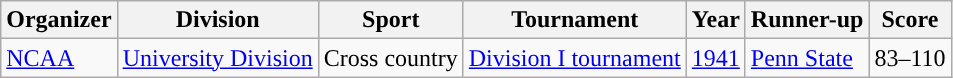<table class="wikitable"; style= "text-align: ">
<tr>
<th width=px>Organizer</th>
<th width=px>Division</th>
<th width=px>Sport</th>
<th width=px>Tournament</th>
<th width=px>Year</th>
<th width=px>Runner-up</th>
<th width=px>Score</th>
</tr>
<tr>
<td><a href='#'>NCAA</a></td>
<td><a href='#'>University Division</a></td>
<td>Cross country</td>
<td><a href='#'>Division I tournament</a></td>
<td><a href='#'>1941</a></td>
<td><a href='#'>Penn State</a></td>
<td>83–110</td>
</tr>
</table>
